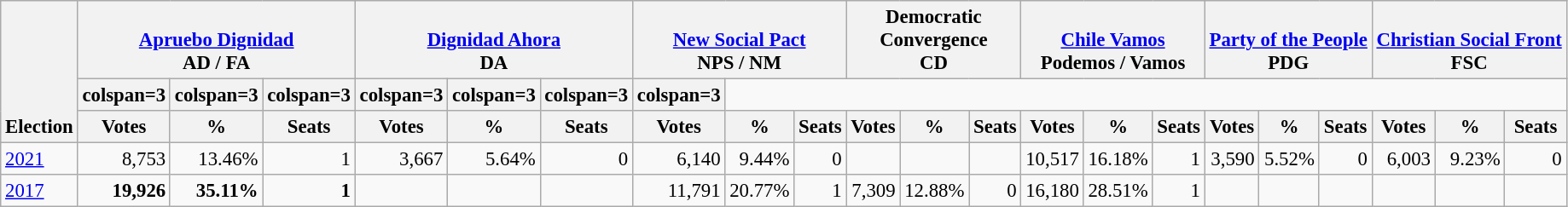<table class="wikitable" border="1" style="font-size:95%; text-align:right;">
<tr>
<th style="text-align:left;" valign=bottom rowspan=3>Election</th>
<th valign=bottom colspan=3><a href='#'>Apruebo Dignidad</a><br>AD / FA</th>
<th valign=bottom colspan=3><a href='#'>Dignidad Ahora</a><br>DA</th>
<th valign=bottom colspan=3><a href='#'>New Social Pact</a><br>NPS / NM</th>
<th valign=bottom colspan=3>Democratic<br>Convergence<br>CD</th>
<th valign=bottom colspan=3><a href='#'>Chile Vamos</a><br>Podemos / Vamos</th>
<th valign=bottom colspan=3><a href='#'>Party of the People</a><br>PDG</th>
<th valign=bottom colspan=3><a href='#'>Christian Social Front</a><br>FSC</th>
</tr>
<tr>
<th>colspan=3 </th>
<th>colspan=3 </th>
<th>colspan=3 </th>
<th>colspan=3 </th>
<th>colspan=3 </th>
<th>colspan=3 </th>
<th>colspan=3 </th>
</tr>
<tr>
<th>Votes</th>
<th>%</th>
<th>Seats</th>
<th>Votes</th>
<th>%</th>
<th>Seats</th>
<th>Votes</th>
<th>%</th>
<th>Seats</th>
<th>Votes</th>
<th>%</th>
<th>Seats</th>
<th>Votes</th>
<th>%</th>
<th>Seats</th>
<th>Votes</th>
<th>%</th>
<th>Seats</th>
<th>Votes</th>
<th>%</th>
<th>Seats</th>
</tr>
<tr>
<td align=left><a href='#'>2021</a></td>
<td>8,753</td>
<td>13.46%</td>
<td>1</td>
<td>3,667</td>
<td>5.64%</td>
<td>0</td>
<td>6,140</td>
<td>9.44%</td>
<td>0</td>
<td></td>
<td></td>
<td></td>
<td>10,517</td>
<td>16.18%</td>
<td>1</td>
<td>3,590</td>
<td>5.52%</td>
<td>0</td>
<td>6,003</td>
<td>9.23%</td>
<td>0</td>
</tr>
<tr>
<td align=left><a href='#'>2017</a></td>
<td><strong>19,926</strong></td>
<td><strong>35.11%</strong></td>
<td><strong>1</strong></td>
<td></td>
<td></td>
<td></td>
<td>11,791</td>
<td>20.77%</td>
<td>1</td>
<td>7,309</td>
<td>12.88%</td>
<td>0</td>
<td>16,180</td>
<td>28.51%</td>
<td>1</td>
<td></td>
<td></td>
<td></td>
<td></td>
<td></td>
<td></td>
</tr>
</table>
